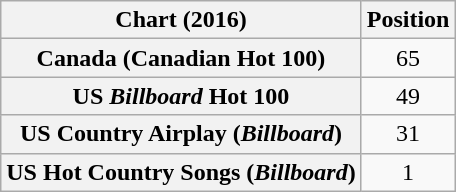<table class="wikitable plainrowheaders sortable" style="text-align:center">
<tr>
<th>Chart (2016)</th>
<th>Position</th>
</tr>
<tr>
<th scope="row">Canada (Canadian Hot 100)</th>
<td>65</td>
</tr>
<tr>
<th scope="row">US <em>Billboard</em> Hot 100</th>
<td>49</td>
</tr>
<tr>
<th scope="row">US Country Airplay (<em>Billboard</em>)</th>
<td>31</td>
</tr>
<tr>
<th scope="row">US Hot Country Songs (<em>Billboard</em>)</th>
<td>1</td>
</tr>
</table>
